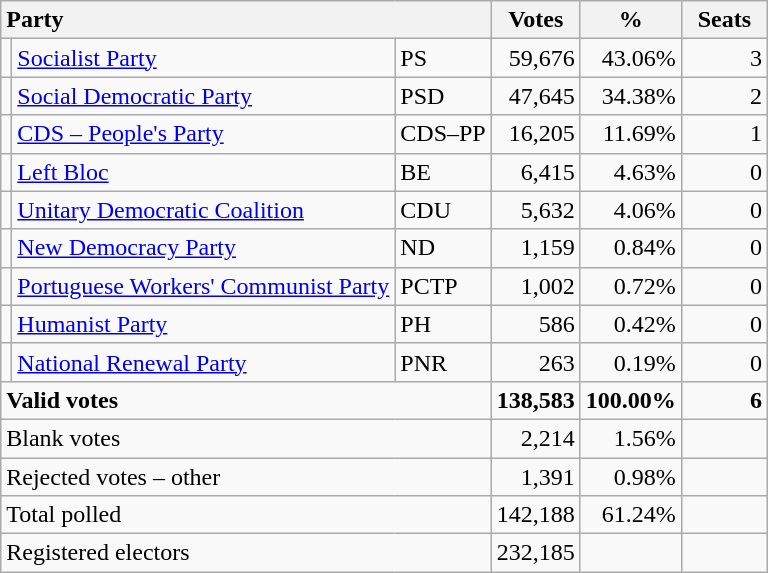<table class="wikitable" border="1" style="text-align:right;">
<tr>
<th style="text-align:left;" colspan=3>Party</th>
<th align=center width="50">Votes</th>
<th align=center width="50">%</th>
<th align=center width="50">Seats</th>
</tr>
<tr>
<td></td>
<td align=left><a href='#'>Socialist Party</a></td>
<td align=left>PS</td>
<td>59,676</td>
<td>43.06%</td>
<td>3</td>
</tr>
<tr>
<td></td>
<td align=left><a href='#'>Social Democratic Party</a></td>
<td align=left>PSD</td>
<td>47,645</td>
<td>34.38%</td>
<td>2</td>
</tr>
<tr>
<td></td>
<td align=left><a href='#'>CDS – People's Party</a></td>
<td align=left style="white-space: nowrap;">CDS–PP</td>
<td>16,205</td>
<td>11.69%</td>
<td>1</td>
</tr>
<tr>
<td></td>
<td align=left><a href='#'>Left Bloc</a></td>
<td align=left>BE</td>
<td>6,415</td>
<td>4.63%</td>
<td>0</td>
</tr>
<tr>
<td></td>
<td align=left style="white-space: nowrap;"><a href='#'>Unitary Democratic Coalition</a></td>
<td align=left>CDU</td>
<td>5,632</td>
<td>4.06%</td>
<td>0</td>
</tr>
<tr>
<td></td>
<td align=left><a href='#'>New Democracy Party</a></td>
<td align=left>ND</td>
<td>1,159</td>
<td>0.84%</td>
<td>0</td>
</tr>
<tr>
<td></td>
<td align=left><a href='#'>Portuguese Workers' Communist Party</a></td>
<td align=left>PCTP</td>
<td>1,002</td>
<td>0.72%</td>
<td>0</td>
</tr>
<tr>
<td></td>
<td align=left><a href='#'>Humanist Party</a></td>
<td align=left>PH</td>
<td>586</td>
<td>0.42%</td>
<td>0</td>
</tr>
<tr>
<td></td>
<td align=left><a href='#'>National Renewal Party</a></td>
<td align=left>PNR</td>
<td>263</td>
<td>0.19%</td>
<td>0</td>
</tr>
<tr style="font-weight:bold">
<td align=left colspan=3>Valid votes</td>
<td>138,583</td>
<td>100.00%</td>
<td>6</td>
</tr>
<tr>
<td align=left colspan=3>Blank votes</td>
<td>2,214</td>
<td>1.56%</td>
<td></td>
</tr>
<tr>
<td align=left colspan=3>Rejected votes – other</td>
<td>1,391</td>
<td>0.98%</td>
<td></td>
</tr>
<tr>
<td align=left colspan=3>Total polled</td>
<td>142,188</td>
<td>61.24%</td>
<td></td>
</tr>
<tr>
<td align=left colspan=3>Registered electors</td>
<td>232,185</td>
<td></td>
<td></td>
</tr>
</table>
